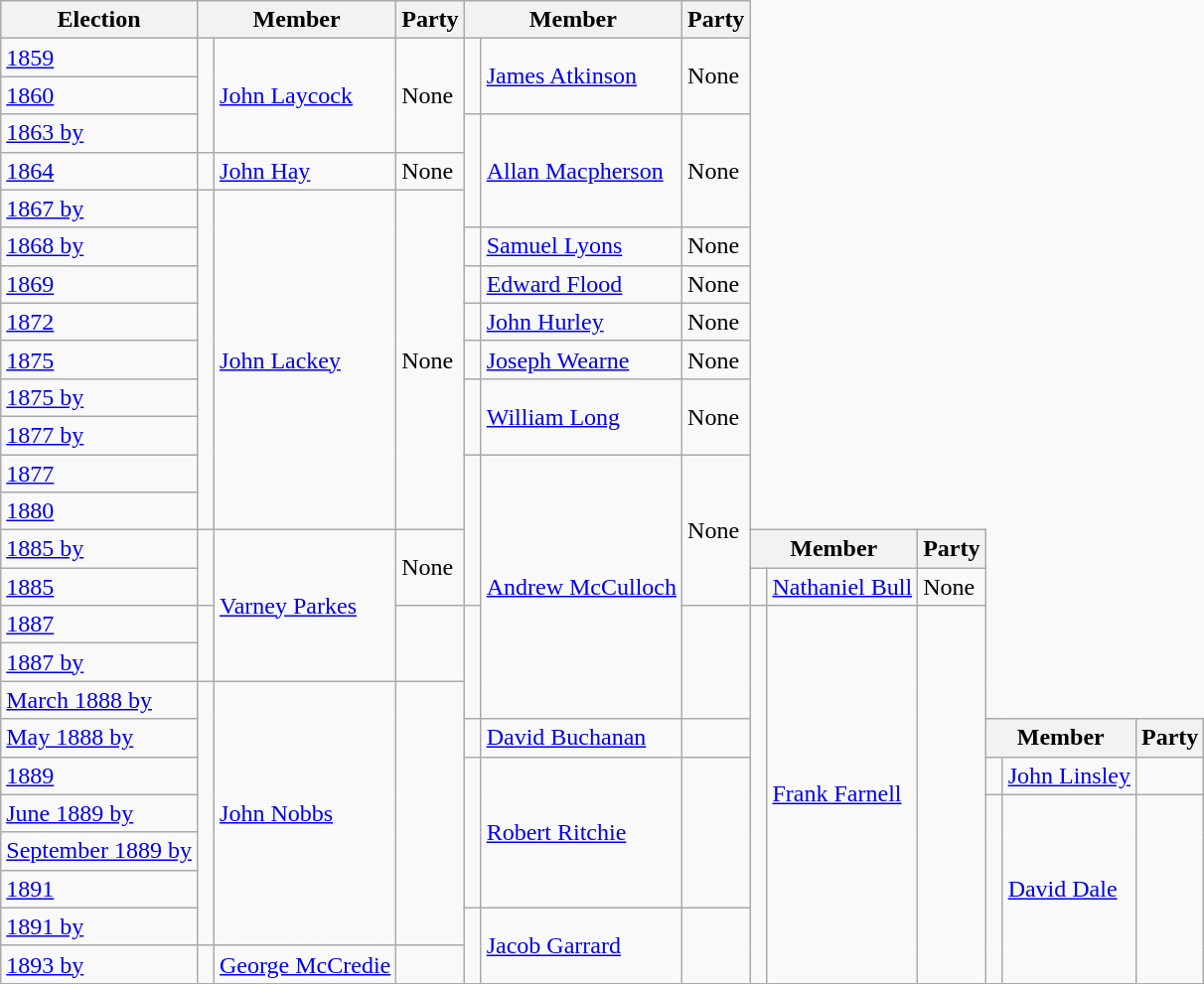<table class="wikitable" style='border-style: none none none solid;'>
<tr>
<th>Election</th>
<th colspan="2">Member</th>
<th>Party</th>
<th colspan="2">Member</th>
<th>Party</th>
</tr>
<tr style="background: #f9f9f9">
<td><a href='#'>1859</a></td>
<td rowspan="3" > </td>
<td rowspan="3"><a href='#'>John Laycock</a></td>
<td rowspan="3">None</td>
<td rowspan="2" > </td>
<td rowspan="2"><a href='#'>James Atkinson</a></td>
<td rowspan="2">None</td>
</tr>
<tr style="background: #f9f9f9">
<td><a href='#'>1860</a></td>
</tr>
<tr style="background: #f9f9f9">
<td><a href='#'>1863 by</a></td>
<td rowspan="3" > </td>
<td rowspan="3"><a href='#'>Allan Macpherson</a></td>
<td rowspan="3">None</td>
</tr>
<tr style="background: #f9f9f9">
<td><a href='#'>1864</a></td>
<td> </td>
<td><a href='#'>John Hay</a></td>
<td>None</td>
</tr>
<tr style="background: #f9f9f9">
<td><a href='#'>1867 by</a></td>
<td rowspan="9" > </td>
<td rowspan="9"><a href='#'>John Lackey</a></td>
<td rowspan="9">None</td>
</tr>
<tr style="background: #f9f9f9">
<td><a href='#'>1868 by</a></td>
<td> </td>
<td><a href='#'>Samuel Lyons</a></td>
<td>None</td>
</tr>
<tr style="background: #f9f9f9">
<td><a href='#'>1869</a></td>
<td> </td>
<td><a href='#'>Edward Flood</a></td>
<td>None</td>
</tr>
<tr style="background: #f9f9f9">
<td><a href='#'>1872</a></td>
<td> </td>
<td><a href='#'>John Hurley</a></td>
<td>None</td>
</tr>
<tr style="background: #f9f9f9">
<td><a href='#'>1875</a></td>
<td> </td>
<td><a href='#'>Joseph Wearne</a></td>
<td>None</td>
</tr>
<tr style="background: #f9f9f9">
<td><a href='#'>1875 by</a></td>
<td rowspan="2" > </td>
<td rowspan="2"><a href='#'>William Long</a></td>
<td rowspan="2">None</td>
</tr>
<tr style="background: #f9f9f9">
<td><a href='#'>1877 by</a></td>
</tr>
<tr style="background: #f9f9f9">
<td><a href='#'>1877</a></td>
<td rowspan="4" > </td>
<td rowspan="7"><a href='#'>Andrew McCulloch</a></td>
<td rowspan="4">None</td>
</tr>
<tr style="background: #f9f9f9">
<td><a href='#'>1880</a></td>
</tr>
<tr style="background: #f9f9f9">
<td><a href='#'>1885 by</a></td>
<td rowspan="2"> </td>
<td rowspan="4"><a href='#'>Varney Parkes</a></td>
<td rowspan="2">None</td>
<th colspan="2">Member</th>
<th>Party</th>
</tr>
<tr style="background: #f9f9f9">
<td><a href='#'>1885</a></td>
<td> </td>
<td><a href='#'>Nathaniel Bull</a></td>
<td>None</td>
</tr>
<tr style="background: #f9f9f9">
<td><a href='#'>1887</a></td>
<td rowspan="2" > </td>
<td rowspan="2"></td>
<td rowspan="3" > </td>
<td rowspan="3"></td>
<td rowspan="10" > </td>
<td rowspan="10"><a href='#'>Frank Farnell</a></td>
<td rowspan="10"></td>
</tr>
<tr style="background: #f9f9f9">
<td><a href='#'>1887 by</a></td>
</tr>
<tr style="background: #f9f9f9">
<td><a href='#'>March 1888 by</a></td>
<td rowspan="7" > </td>
<td rowspan="7"><a href='#'>John Nobbs</a></td>
<td rowspan="7"></td>
</tr>
<tr style="background: #f9f9f9">
<td><a href='#'>May 1888 by</a></td>
<td> </td>
<td><a href='#'>David Buchanan</a></td>
<td></td>
<th colspan="2">Member</th>
<th>Party</th>
</tr>
<tr style="background: #f9f9f9">
<td><a href='#'>1889</a></td>
<td rowspan="4" > </td>
<td rowspan="4"><a href='#'>Robert Ritchie</a></td>
<td rowspan="4"></td>
<td> </td>
<td><a href='#'>John Linsley</a></td>
<td></td>
</tr>
<tr style="background: #f9f9f9">
<td><a href='#'>June 1889 by</a></td>
<td rowspan="5" > </td>
<td rowspan="5"><a href='#'>David Dale</a></td>
<td rowspan="5"></td>
</tr>
<tr>
<td><a href='#'>September 1889 by</a></td>
</tr>
<tr style="background: #f9f9f9">
<td><a href='#'>1891</a></td>
</tr>
<tr style="background: #f9f9f9">
<td><a href='#'>1891 by</a></td>
<td rowspan="2" ><br> </td>
<td rowspan="2"><a href='#'>Jacob Garrard</a></td>
<td rowspan="2"></td>
</tr>
<tr style="background: #f9f9f9">
<td><a href='#'>1893 by</a></td>
<td> </td>
<td><a href='#'>George McCredie</a></td>
<td></td>
</tr>
</table>
